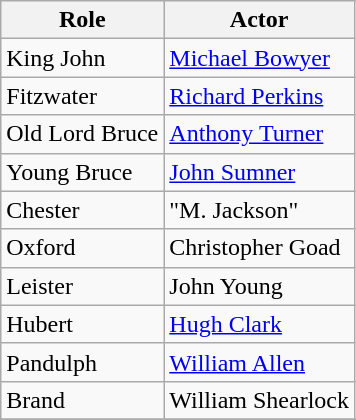<table class="wikitable">
<tr>
<th>Role</th>
<th>Actor</th>
</tr>
<tr>
<td>King John</td>
<td><a href='#'>Michael Bowyer</a></td>
</tr>
<tr>
<td>Fitzwater</td>
<td><a href='#'>Richard Perkins</a></td>
</tr>
<tr>
<td>Old Lord Bruce</td>
<td><a href='#'>Anthony Turner</a></td>
</tr>
<tr>
<td>Young Bruce</td>
<td><a href='#'>John Sumner</a></td>
</tr>
<tr>
<td>Chester</td>
<td>"M. Jackson"</td>
</tr>
<tr>
<td>Oxford</td>
<td>Christopher Goad</td>
</tr>
<tr>
<td>Leister</td>
<td>John Young</td>
</tr>
<tr>
<td>Hubert</td>
<td><a href='#'>Hugh Clark</a></td>
</tr>
<tr>
<td>Pandulph</td>
<td><a href='#'>William Allen</a></td>
</tr>
<tr>
<td>Brand</td>
<td>William Shearlock</td>
</tr>
<tr>
</tr>
</table>
